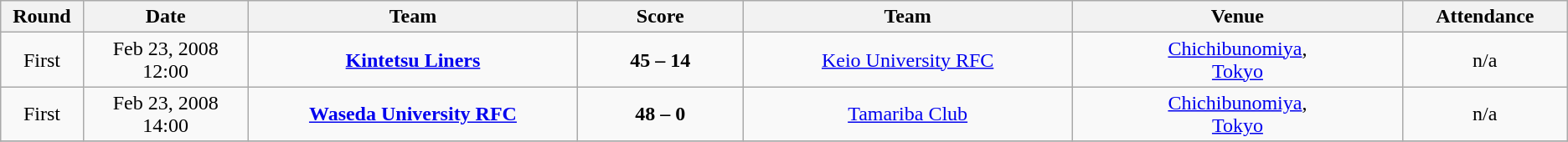<table class="wikitable" style="text-align: center;">
<tr>
<th width=5%>Round</th>
<th width=10%>Date</th>
<th width=20%>Team</th>
<th width=10%>Score</th>
<th width=20%>Team</th>
<th width=20%>Venue</th>
<th width=10%>Attendance</th>
</tr>
<tr>
<td>First</td>
<td>Feb 23, 2008 12:00<br></td>
<td><strong><a href='#'>Kintetsu Liners</a></strong></td>
<td><strong>45 – 14</strong><br></td>
<td><a href='#'>Keio University RFC</a></td>
<td><a href='#'>Chichibunomiya</a>,<br><a href='#'>Tokyo</a></td>
<td>n/a</td>
</tr>
<tr>
<td>First</td>
<td>Feb 23, 2008 14:00<br></td>
<td><strong><a href='#'>Waseda University RFC</a></strong></td>
<td><strong>48 – 0</strong><br></td>
<td><a href='#'>Tamariba Club</a></td>
<td><a href='#'>Chichibunomiya</a>,<br><a href='#'>Tokyo</a></td>
<td>n/a</td>
</tr>
<tr>
</tr>
</table>
